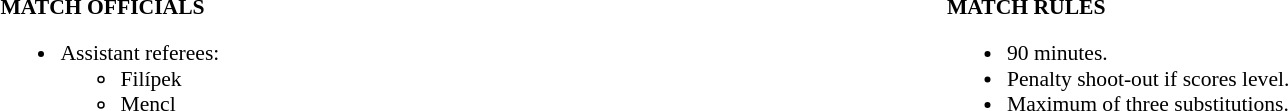<table width=100% style="font-size: 90%">
<tr>
<td width=50% valign=top><br><strong>MATCH OFFICIALS</strong><ul><li>Assistant referees:<ul><li>Filípek</li><li>Mencl</li></ul></li></ul></td>
<td width=50% valign=top><br><strong>MATCH RULES</strong><ul><li>90 minutes.</li><li>Penalty shoot-out if scores level.</li><li>Maximum of three substitutions.</li></ul></td>
</tr>
</table>
